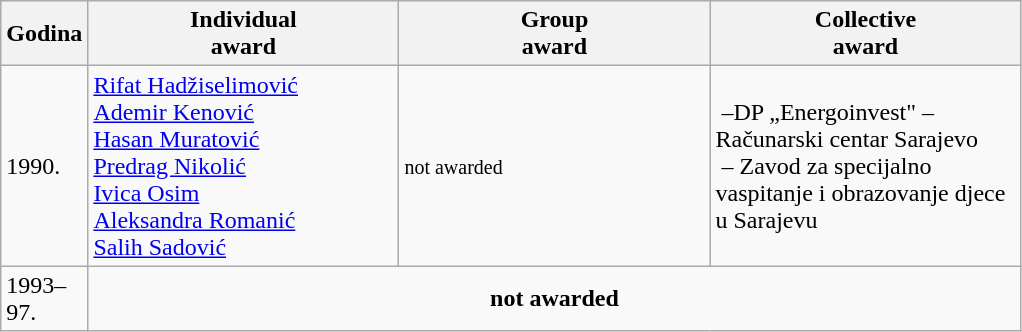<table class="wikitable">
<tr>
<th width="50">Godina</th>
<th width="200">Individual<br>award</th>
<th width="200">Group<br>award</th>
<th width="200">Collective<br>award</th>
</tr>
<tr>
<td>1990.</td>
<td><a href='#'>Rifat Hadžiselimović</a><br><a href='#'>Ademir Kenović</a><br><a href='#'>Hasan Muratović</a><br><a href='#'>Predrag Nikolić</a><br><a href='#'>Ivica Osim</a><br><a href='#'>Aleksandra Romanić</a><br><a href='#'>Salih Sadović</a></td>
<td><small> not awarded </small></td>
<td> –DP „Energoinvest" – Računarski centar Sarajevo <br> – Zavod za specijalno vaspitanje i obrazovanje djece u Sarajevu</td>
</tr>
<tr>
<td>1993–97.</td>
<td colspan="3" align="center"><strong>not awarded</strong></td>
</tr>
</table>
